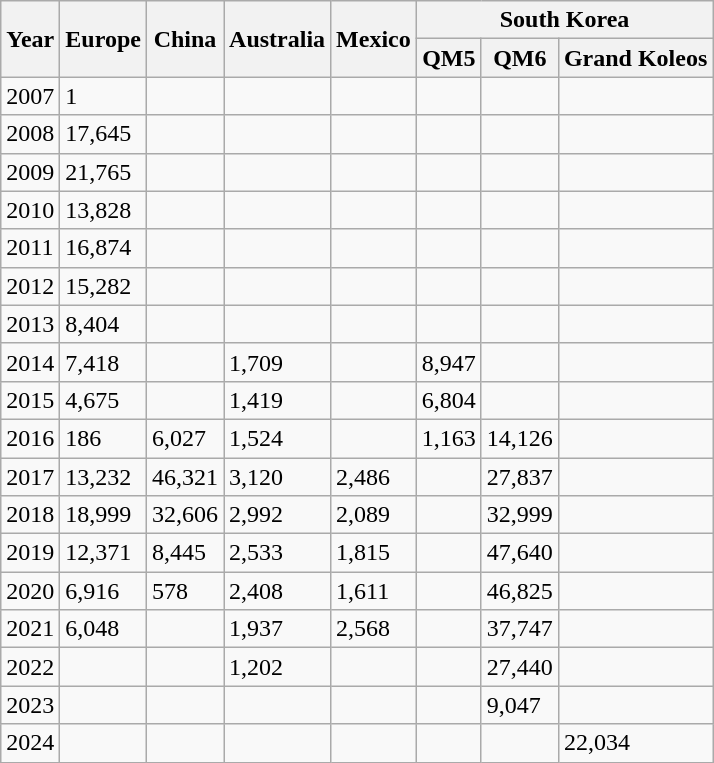<table class="wikitable">
<tr>
<th rowspan="2">Year</th>
<th rowspan="2">Europe</th>
<th rowspan="2">China</th>
<th rowspan="2">Australia</th>
<th rowspan="2">Mexico</th>
<th colspan="3">South Korea</th>
</tr>
<tr>
<th>QM5</th>
<th>QM6</th>
<th>Grand Koleos</th>
</tr>
<tr>
<td>2007</td>
<td>1</td>
<td></td>
<td></td>
<td></td>
<td></td>
<td></td>
<td></td>
</tr>
<tr>
<td>2008</td>
<td>17,645</td>
<td></td>
<td></td>
<td></td>
<td></td>
<td></td>
<td></td>
</tr>
<tr>
<td>2009</td>
<td>21,765</td>
<td></td>
<td></td>
<td></td>
<td></td>
<td></td>
<td></td>
</tr>
<tr>
<td>2010</td>
<td>13,828</td>
<td></td>
<td></td>
<td></td>
<td></td>
<td></td>
<td></td>
</tr>
<tr>
<td>2011</td>
<td>16,874</td>
<td></td>
<td></td>
<td></td>
<td></td>
<td></td>
<td></td>
</tr>
<tr>
<td>2012</td>
<td>15,282</td>
<td></td>
<td></td>
<td></td>
<td></td>
<td></td>
<td></td>
</tr>
<tr>
<td>2013</td>
<td>8,404</td>
<td></td>
<td></td>
<td></td>
<td></td>
<td></td>
<td></td>
</tr>
<tr>
<td>2014</td>
<td>7,418</td>
<td></td>
<td>1,709</td>
<td></td>
<td>8,947</td>
<td></td>
<td></td>
</tr>
<tr>
<td>2015</td>
<td>4,675</td>
<td></td>
<td>1,419</td>
<td></td>
<td>6,804</td>
<td></td>
<td></td>
</tr>
<tr>
<td>2016</td>
<td>186</td>
<td>6,027</td>
<td>1,524</td>
<td></td>
<td>1,163</td>
<td>14,126</td>
<td></td>
</tr>
<tr>
<td>2017</td>
<td>13,232</td>
<td>46,321</td>
<td>3,120</td>
<td>2,486</td>
<td></td>
<td>27,837</td>
<td></td>
</tr>
<tr>
<td>2018</td>
<td>18,999</td>
<td>32,606</td>
<td>2,992</td>
<td>2,089</td>
<td></td>
<td>32,999</td>
<td></td>
</tr>
<tr>
<td>2019</td>
<td>12,371</td>
<td>8,445</td>
<td>2,533</td>
<td>1,815</td>
<td></td>
<td>47,640</td>
<td></td>
</tr>
<tr>
<td>2020</td>
<td>6,916</td>
<td>578</td>
<td>2,408</td>
<td>1,611</td>
<td></td>
<td>46,825</td>
<td></td>
</tr>
<tr>
<td>2021</td>
<td>6,048</td>
<td></td>
<td>1,937</td>
<td>2,568</td>
<td></td>
<td>37,747</td>
<td></td>
</tr>
<tr>
<td>2022</td>
<td></td>
<td></td>
<td>1,202</td>
<td></td>
<td></td>
<td>27,440</td>
<td></td>
</tr>
<tr>
<td>2023</td>
<td></td>
<td></td>
<td></td>
<td></td>
<td></td>
<td>9,047</td>
<td></td>
</tr>
<tr>
<td>2024</td>
<td></td>
<td></td>
<td></td>
<td></td>
<td></td>
<td></td>
<td>22,034</td>
</tr>
</table>
